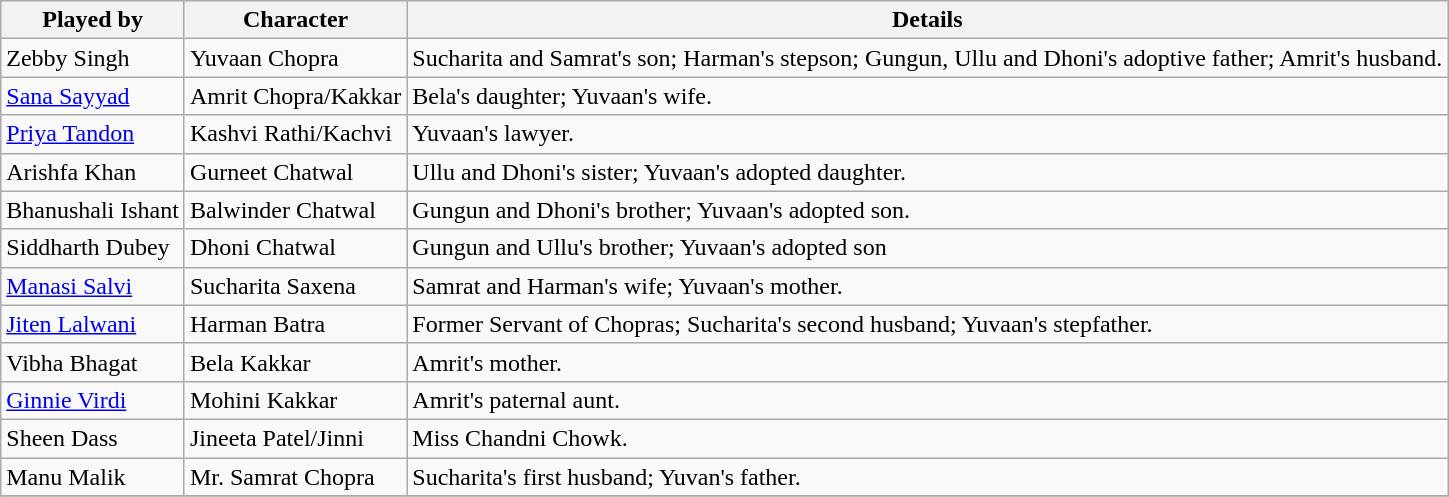<table class="wikitable">
<tr>
<th>Played by</th>
<th>Character</th>
<th>Details</th>
</tr>
<tr>
<td>Zebby Singh</td>
<td>Yuvaan Chopra</td>
<td>Sucharita and Samrat's son; Harman's stepson; Gungun, Ullu and Dhoni's adoptive father; Amrit's husband.</td>
</tr>
<tr>
<td><a href='#'>Sana Sayyad</a></td>
<td>Amrit Chopra/Kakkar</td>
<td>Bela's daughter; Yuvaan's wife.</td>
</tr>
<tr>
<td><a href='#'>Priya Tandon</a></td>
<td>Kashvi Rathi/Kachvi</td>
<td>Yuvaan's lawyer.</td>
</tr>
<tr>
<td>Arishfa Khan</td>
<td>Gurneet Chatwal</td>
<td>Ullu and Dhoni's sister; Yuvaan's adopted daughter.</td>
</tr>
<tr>
<td>Bhanushali Ishant</td>
<td>Balwinder Chatwal</td>
<td>Gungun and Dhoni's brother; Yuvaan's adopted son.</td>
</tr>
<tr>
<td>Siddharth Dubey</td>
<td>Dhoni Chatwal</td>
<td>Gungun and Ullu's brother; Yuvaan's adopted son</td>
</tr>
<tr>
<td><a href='#'>Manasi Salvi</a></td>
<td>Sucharita Saxena</td>
<td>Samrat and Harman's wife; Yuvaan's mother.</td>
</tr>
<tr>
<td><a href='#'>Jiten Lalwani</a></td>
<td>Harman Batra</td>
<td>Former Servant of Chopras; Sucharita's second husband; Yuvaan's stepfather.</td>
</tr>
<tr>
<td>Vibha Bhagat</td>
<td>Bela Kakkar</td>
<td>Amrit's mother.</td>
</tr>
<tr>
<td><a href='#'>Ginnie Virdi</a></td>
<td>Mohini Kakkar</td>
<td>Amrit's paternal aunt.</td>
</tr>
<tr>
<td>Sheen Dass</td>
<td>Jineeta Patel/Jinni</td>
<td>Miss Chandni Chowk.</td>
</tr>
<tr>
<td>Manu Malik</td>
<td>Mr. Samrat Chopra</td>
<td>Sucharita's first husband; Yuvan's father.</td>
</tr>
<tr>
</tr>
</table>
